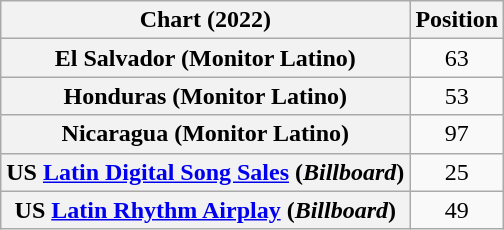<table class="wikitable sortable plainrowheaders" style="text-align:center">
<tr>
<th scope="col">Chart (2022)</th>
<th scope="col">Position</th>
</tr>
<tr>
<th scope="row">El Salvador (Monitor Latino)</th>
<td>63</td>
</tr>
<tr>
<th scope="row">Honduras (Monitor Latino)</th>
<td>53</td>
</tr>
<tr>
<th scope="row">Nicaragua (Monitor Latino)</th>
<td>97</td>
</tr>
<tr>
<th scope="row">US <a href='#'>Latin Digital Song Sales</a> (<em>Billboard</em>)</th>
<td>25</td>
</tr>
<tr>
<th scope="row">US <a href='#'>Latin Rhythm Airplay</a> (<em>Billboard</em>)</th>
<td>49</td>
</tr>
</table>
